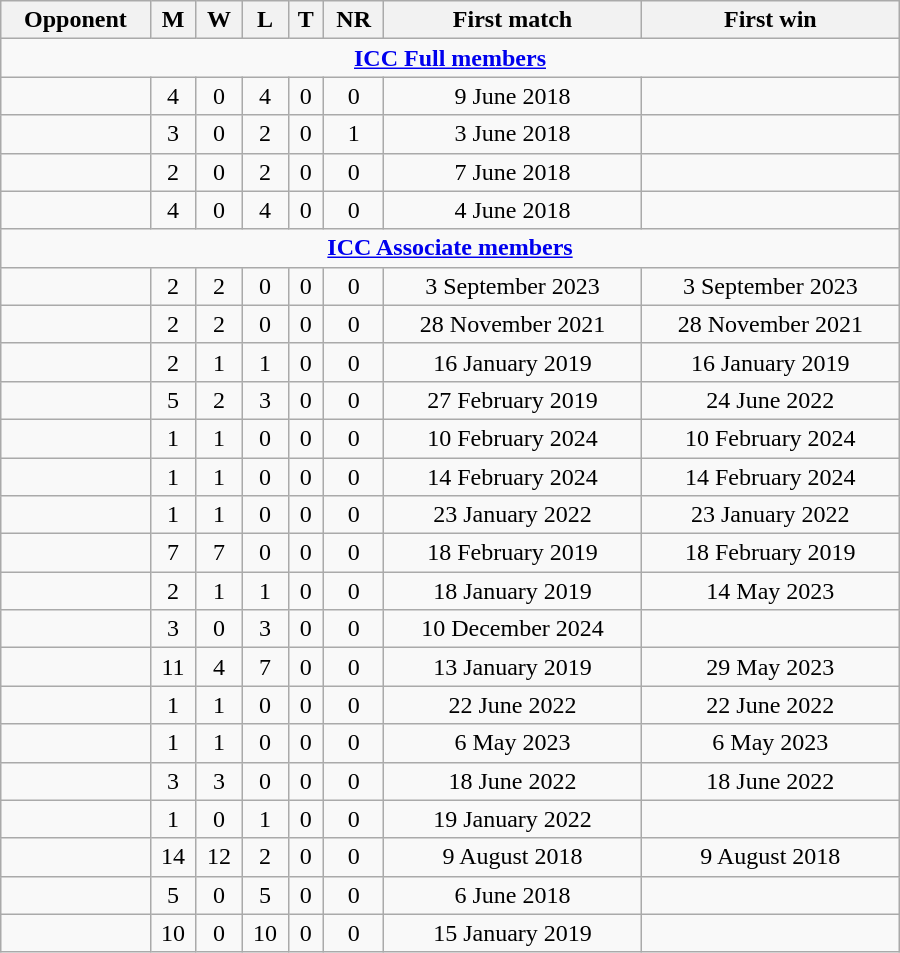<table class="wikitable" style="text-align: center; width: 600px;">
<tr>
<th>Opponent</th>
<th>M</th>
<th>W</th>
<th>L</th>
<th>T</th>
<th>NR</th>
<th>First match</th>
<th>First win</th>
</tr>
<tr>
<td colspan="8" style="text-align:center;"><strong><a href='#'>ICC Full members</a></strong></td>
</tr>
<tr>
<td style="text-align:left;"></td>
<td>4</td>
<td>0</td>
<td>4</td>
<td>0</td>
<td>0</td>
<td>9 June 2018</td>
<td></td>
</tr>
<tr>
<td style="text-align:left;"></td>
<td>3</td>
<td>0</td>
<td>2</td>
<td>0</td>
<td>1</td>
<td>3 June 2018</td>
<td></td>
</tr>
<tr>
<td style="text-align:left;"></td>
<td>2</td>
<td>0</td>
<td>2</td>
<td>0</td>
<td>0</td>
<td>7 June 2018</td>
<td></td>
</tr>
<tr>
<td style="text-align:left;"></td>
<td>4</td>
<td>0</td>
<td>4</td>
<td>0</td>
<td>0</td>
<td>4 June 2018</td>
<td></td>
</tr>
<tr>
<td colspan="8" style="text-align:center;"><strong><a href='#'>ICC Associate members</a></strong></td>
</tr>
<tr>
<td style="text-align:left;"></td>
<td>2</td>
<td>2</td>
<td>0</td>
<td>0</td>
<td>0</td>
<td>3 September 2023</td>
<td>3 September 2023</td>
</tr>
<tr>
<td style="text-align:left;"></td>
<td>2</td>
<td>2</td>
<td>0</td>
<td>0</td>
<td>0</td>
<td>28 November 2021</td>
<td>28 November 2021</td>
</tr>
<tr>
<td style="text-align:left;"></td>
<td>2</td>
<td>1</td>
<td>1</td>
<td>0</td>
<td>0</td>
<td>16 January 2019</td>
<td>16 January 2019</td>
</tr>
<tr>
<td style="text-align:left;"></td>
<td>5</td>
<td>2</td>
<td>3</td>
<td>0</td>
<td>0</td>
<td>27 February 2019</td>
<td>24 June 2022</td>
</tr>
<tr>
<td style="text-align:left;"></td>
<td>1</td>
<td>1</td>
<td>0</td>
<td>0</td>
<td>0</td>
<td>10 February 2024</td>
<td>10 February 2024</td>
</tr>
<tr>
<td style="text-align:left;"></td>
<td>1</td>
<td>1</td>
<td>0</td>
<td>0</td>
<td>0</td>
<td>14 February 2024</td>
<td>14 February 2024</td>
</tr>
<tr>
<td style="text-align:left;"></td>
<td>1</td>
<td>1</td>
<td>0</td>
<td>0</td>
<td>0</td>
<td>23 January 2022</td>
<td>23 January 2022</td>
</tr>
<tr>
<td style="text-align:left;"></td>
<td>7</td>
<td>7</td>
<td>0</td>
<td>0</td>
<td>0</td>
<td>18 February 2019</td>
<td>18 February 2019</td>
</tr>
<tr>
<td style="text-align:left;"></td>
<td>2</td>
<td>1</td>
<td>1</td>
<td>0</td>
<td>0</td>
<td>18 January 2019</td>
<td>14 May 2023</td>
</tr>
<tr>
<td style="text-align:left;"></td>
<td>3</td>
<td>0</td>
<td>3</td>
<td>0</td>
<td>0</td>
<td>10 December 2024</td>
<td></td>
</tr>
<tr>
<td style="text-align:left;"></td>
<td>11</td>
<td>4</td>
<td>7</td>
<td>0</td>
<td>0</td>
<td>13 January 2019</td>
<td>29 May 2023</td>
</tr>
<tr>
<td style="text-align:left;"></td>
<td>1</td>
<td>1</td>
<td>0</td>
<td>0</td>
<td>0</td>
<td>22 June 2022</td>
<td>22 June 2022</td>
</tr>
<tr>
<td style="text-align:left;"></td>
<td>1</td>
<td>1</td>
<td>0</td>
<td>0</td>
<td>0</td>
<td>6 May 2023</td>
<td>6 May 2023</td>
</tr>
<tr>
<td style="text-align:left;"></td>
<td>3</td>
<td>3</td>
<td>0</td>
<td>0</td>
<td>0</td>
<td>18 June 2022</td>
<td>18 June 2022</td>
</tr>
<tr>
<td style="text-align:left;"></td>
<td>1</td>
<td>0</td>
<td>1</td>
<td>0</td>
<td>0</td>
<td>19 January 2022</td>
<td></td>
</tr>
<tr>
<td style="text-align:left;"></td>
<td>14</td>
<td>12</td>
<td>2</td>
<td>0</td>
<td>0</td>
<td>9 August 2018</td>
<td>9 August 2018</td>
</tr>
<tr>
<td style="text-align:left;"></td>
<td>5</td>
<td>0</td>
<td>5</td>
<td>0</td>
<td>0</td>
<td>6 June 2018</td>
<td></td>
</tr>
<tr>
<td style="text-align:left;"></td>
<td>10</td>
<td>0</td>
<td>10</td>
<td>0</td>
<td>0</td>
<td>15 January 2019</td>
<td></td>
</tr>
</table>
